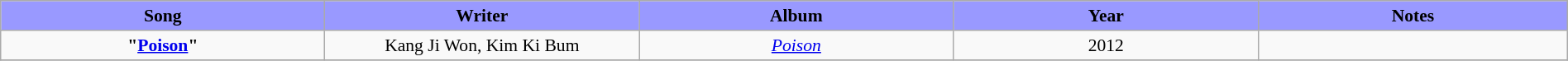<table class="wikitable" style="margin:0.5em auto; clear:both; font-size:.9em; text-align:center; width:100%">
<tr>
<th width="500" style="background: #99F;">Song</th>
<th width="500" style="background: #99F;">Writer</th>
<th width="500" style="background: #99F;">Album</th>
<th width="500" style="background: #99F;">Year</th>
<th width="500" style="background: #99F;">Notes</th>
</tr>
<tr>
<td><strong>"<a href='#'>Poison</a>"</strong> </td>
<td>Kang Ji Won, Kim Ki Bum</td>
<td><em><a href='#'>Poison</a></em></td>
<td>2012</td>
<td></td>
</tr>
<tr>
</tr>
</table>
